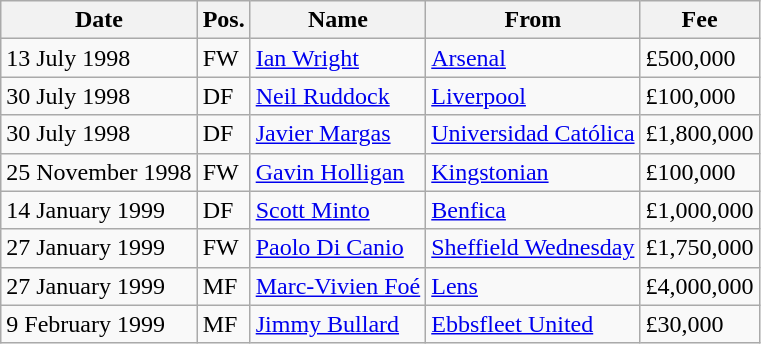<table class="wikitable">
<tr>
<th>Date</th>
<th>Pos.</th>
<th>Name</th>
<th>From</th>
<th>Fee</th>
</tr>
<tr>
<td>13 July 1998</td>
<td>FW</td>
<td> <a href='#'>Ian Wright</a></td>
<td> <a href='#'>Arsenal</a></td>
<td>£500,000</td>
</tr>
<tr>
<td>30 July 1998</td>
<td>DF</td>
<td> <a href='#'>Neil Ruddock</a></td>
<td> <a href='#'>Liverpool</a></td>
<td>£100,000</td>
</tr>
<tr>
<td>30 July 1998</td>
<td>DF</td>
<td> <a href='#'>Javier Margas</a></td>
<td> <a href='#'>Universidad Católica</a></td>
<td>£1,800,000</td>
</tr>
<tr>
<td>25 November 1998</td>
<td>FW</td>
<td> <a href='#'>Gavin Holligan</a></td>
<td> <a href='#'>Kingstonian</a></td>
<td>£100,000</td>
</tr>
<tr>
<td>14 January 1999</td>
<td>DF</td>
<td> <a href='#'>Scott Minto</a></td>
<td> <a href='#'>Benfica</a></td>
<td>£1,000,000</td>
</tr>
<tr>
<td>27 January 1999</td>
<td>FW</td>
<td> <a href='#'>Paolo Di Canio</a></td>
<td> <a href='#'>Sheffield Wednesday</a></td>
<td>£1,750,000</td>
</tr>
<tr>
<td>27 January 1999</td>
<td>MF</td>
<td> <a href='#'>Marc-Vivien Foé</a></td>
<td> <a href='#'>Lens</a></td>
<td>£4,000,000</td>
</tr>
<tr>
<td>9 February 1999</td>
<td>MF</td>
<td> <a href='#'>Jimmy Bullard</a></td>
<td> <a href='#'>Ebbsfleet United</a></td>
<td>£30,000</td>
</tr>
</table>
